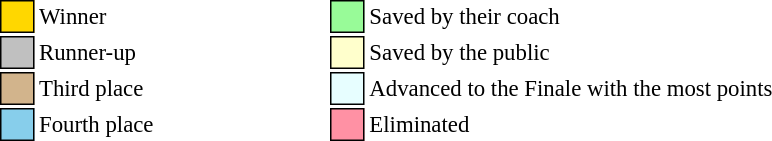<table class="toccolours" style="font-size: 95%; white-space: nowrap; float:left">
<tr>
<td style="background: gold; border:1px solid black">     </td>
<td>Winner</td>
<td>     </td>
<td>     </td>
<td>     </td>
<td>     </td>
<td>     </td>
<td style="background:palegreen; border:1px solid black">     </td>
<td>Saved by their coach</td>
</tr>
<tr>
<td style="background: silver; border:1px solid black">     </td>
<td>Runner-up</td>
<td>     </td>
<td>     </td>
<td>     </td>
<td>     </td>
<td>     </td>
<td style="background:#FFFFCC; border:1px solid black">     </td>
<td>Saved by the public</td>
</tr>
<tr>
<td style="background: tan; border:1px solid black">     </td>
<td>Third place</td>
<td>     </td>
<td>     </td>
<td>     </td>
<td>     </td>
<td>     </td>
<td style="background:#E7FEFF; border:1px solid black">     </td>
<td>Advanced to the Finale with the most points</td>
</tr>
<tr>
<td style="background: skyblue; border:1px solid black">     </td>
<td>Fourth place</td>
<td>     </td>
<td>     </td>
<td>     </td>
<td>     </td>
<td>     </td>
<td style="background:#FF91A4; border:1px solid black">     </td>
<td>Eliminated</td>
</tr>
</table>
